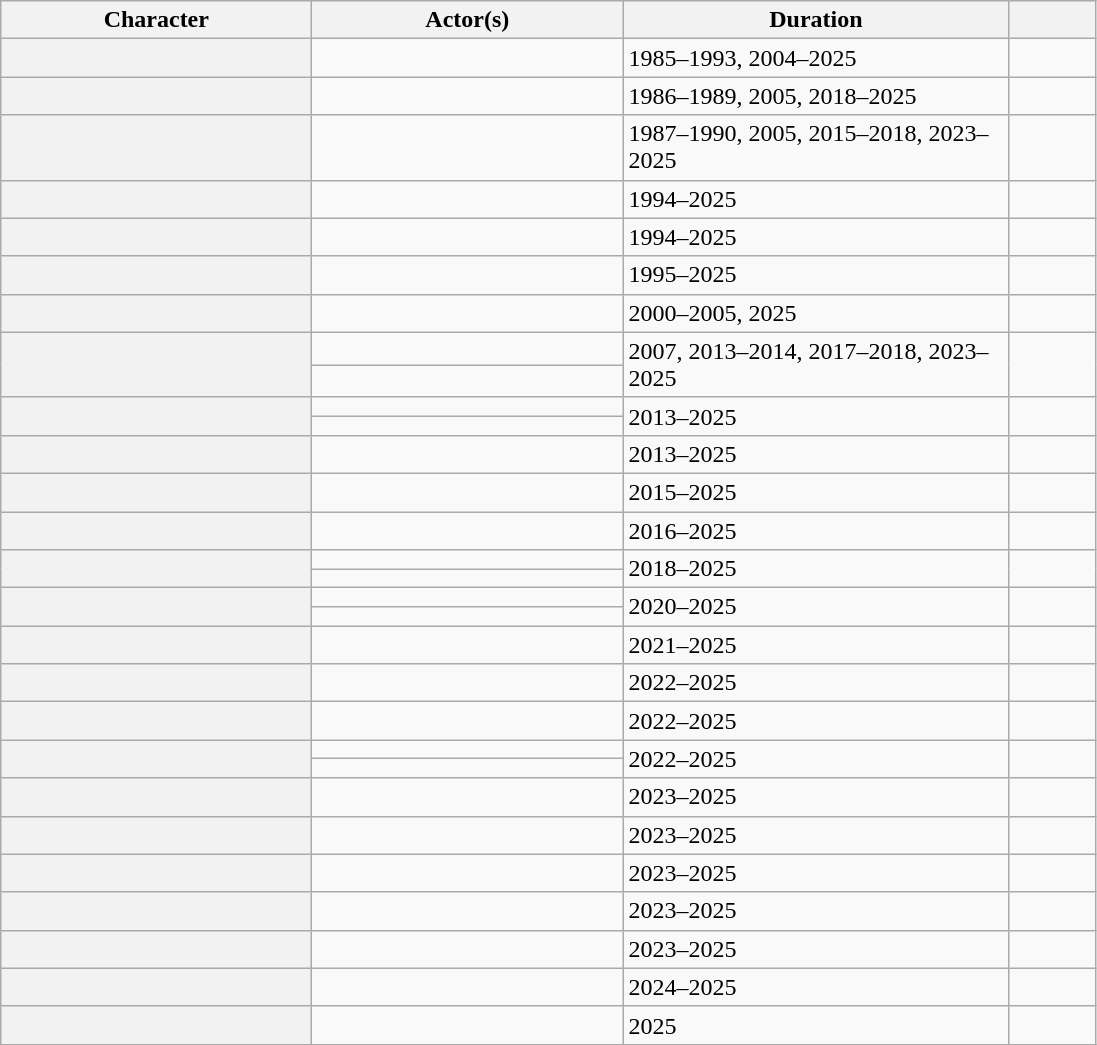<table class="wikitable plainrowheaders sortable">
<tr>
<th width=200>Character</th>
<th width=200>Actor(s)</th>
<th width=250>Duration</th>
<th width=50></th>
</tr>
<tr>
<th scope=row></th>
<td></td>
<td>1985–1993, 2004–2025</td>
<td align="center"></td>
</tr>
<tr>
<th scope=row></th>
<td></td>
<td>1986–1989, 2005, 2018–2025</td>
<td align="center"></td>
</tr>
<tr>
<th scope=row></th>
<td></td>
<td>1987–1990, 2005, 2015–2018, 2023–2025</td>
<td align="center"></td>
</tr>
<tr>
<th scope=row></th>
<td></td>
<td>1994–2025</td>
<td align="center"></td>
</tr>
<tr>
<th scope=row></th>
<td></td>
<td>1994–2025</td>
<td align="center"></td>
</tr>
<tr>
<th scope=row></th>
<td></td>
<td>1995–2025</td>
<td align="center"></td>
</tr>
<tr>
<th scope=row></th>
<td></td>
<td>2000–2005, 2025</td>
<td align="center"></td>
</tr>
<tr>
<th scope="row" rowspan="2"></th>
<td></td>
<td rowspan="2">2007, 2013–2014, 2017–2018, 2023–2025</td>
<td align="center" rowspan="2"></td>
</tr>
<tr>
<td></td>
</tr>
<tr>
<th scope=row rowspan=2></th>
<td></td>
<td rowspan=2>2013–2025</td>
<td align="center" rowspan="2"></td>
</tr>
<tr>
<td></td>
</tr>
<tr>
<th scope=row></th>
<td></td>
<td>2013–2025</td>
<td align="center"></td>
</tr>
<tr>
<th scope=row></th>
<td></td>
<td>2015–2025</td>
<td align="center"></td>
</tr>
<tr>
<th scope=row></th>
<td></td>
<td>2016–2025</td>
<td align="center"></td>
</tr>
<tr>
<th scope="row" rowspan="2"></th>
<td></td>
<td rowspan="2">2018–2025</td>
<td align="center" rowspan="2"></td>
</tr>
<tr>
<td></td>
</tr>
<tr>
<th scope="row" rowspan="2"></th>
<td></td>
<td rowspan="2">2020–2025</td>
<td align="center" rowspan="2"></td>
</tr>
<tr>
<td></td>
</tr>
<tr>
<th scope="row"></th>
<td></td>
<td>2021–2025</td>
<td align="center"></td>
</tr>
<tr>
<th scope="row"></th>
<td></td>
<td>2022–2025</td>
<td align="center"></td>
</tr>
<tr>
<th scope="row"></th>
<td></td>
<td>2022–2025</td>
<td align="center"></td>
</tr>
<tr>
<th scope="row" rowspan="2"></th>
<td></td>
<td rowspan="2">2022–2025</td>
<td align="center" rowspan="2"></td>
</tr>
<tr>
<td></td>
</tr>
<tr>
<th scope="row"></th>
<td></td>
<td>2023–2025</td>
<td align="center"></td>
</tr>
<tr>
<th scope="row"></th>
<td></td>
<td>2023–2025</td>
<td align="center"></td>
</tr>
<tr>
<th scope="row"></th>
<td></td>
<td>2023–2025</td>
<td align="center"></td>
</tr>
<tr>
<th scope="row"></th>
<td></td>
<td>2023–2025</td>
<td align="center"></td>
</tr>
<tr>
<th scope="row"></th>
<td></td>
<td>2023–2025</td>
<td align="center"></td>
</tr>
<tr>
<th scope="row"></th>
<td></td>
<td>2024–2025</td>
<td align="center"></td>
</tr>
<tr>
<th scope="row"></th>
<td></td>
<td>2025</td>
<td align="center"></td>
</tr>
<tr>
</tr>
</table>
